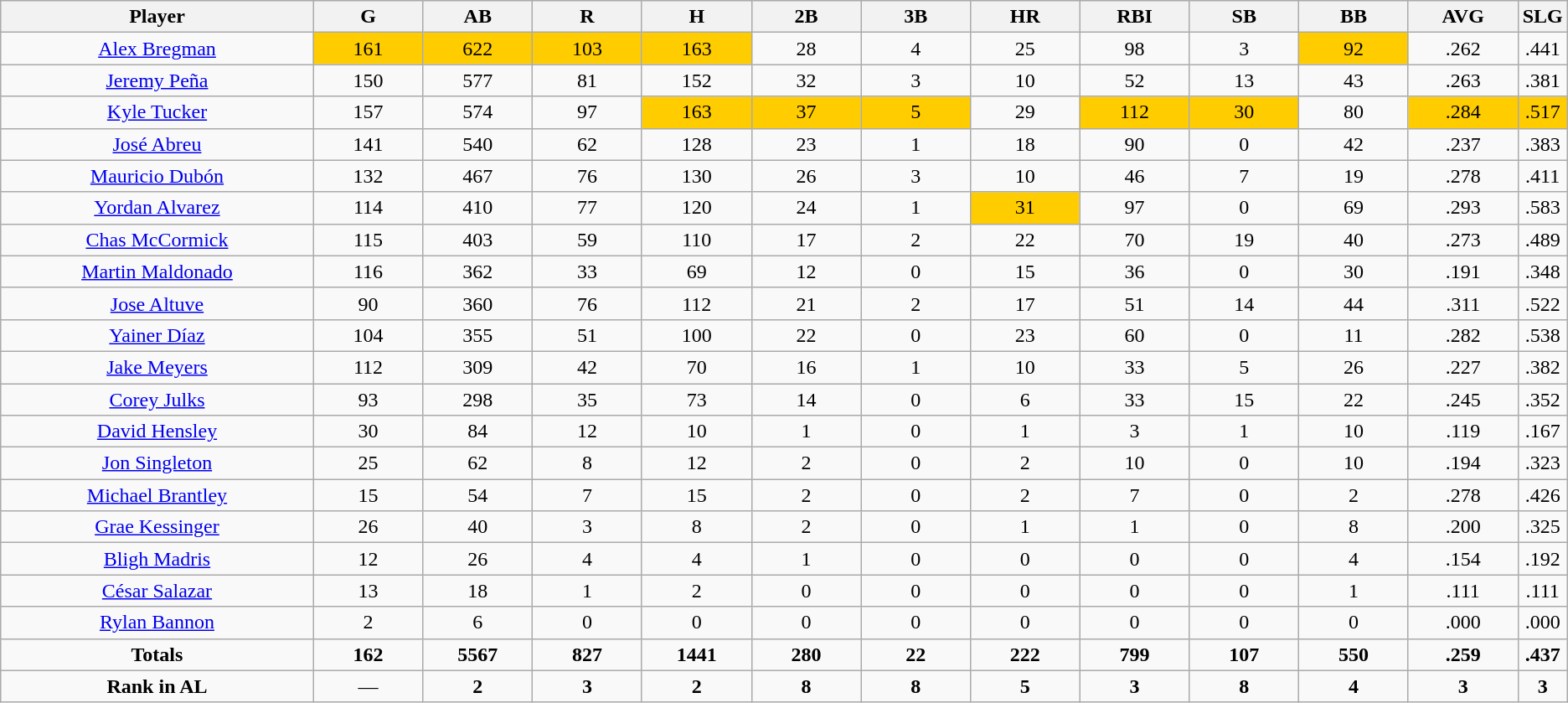<table class=wikitable style="text-align:center">
<tr>
<th bgcolor=#DDDDFF; width="20%">Player</th>
<th bgcolor=#DDDDFF; width="7%">G</th>
<th bgcolor=#DDDDFF; width="7%">AB</th>
<th bgcolor=#DDDDFF; width="7%">R</th>
<th bgcolor=#DDDDFF; width="7%">H</th>
<th bgcolor=#DDDDFF; width="7%">2B</th>
<th bgcolor=#DDDDFF; width="7%">3B</th>
<th bgcolor=#DDDDFF; width="7%">HR</th>
<th bgcolor=#DDDDFF; width="7%">RBI</th>
<th bgcolor=#DDDDFF; width="7%">SB</th>
<th bgcolor=#DDDDFF; width="7%">BB</th>
<th bgcolor=#DDDDFF; width="7%">AVG</th>
<th bgcolor=#DDDDFF; width="7%">SLG</th>
</tr>
<tr>
<td><a href='#'>Alex Bregman</a></td>
<td bgcolor=#ffcc00>161</td>
<td bgcolor=#ffcc00>622</td>
<td bgcolor=#ffcc00>103</td>
<td bgcolor=ffcc00>163</td>
<td>28</td>
<td>4</td>
<td>25</td>
<td>98</td>
<td>3</td>
<td bgcolor=#ffcc00>92</td>
<td>.262</td>
<td>.441</td>
</tr>
<tr>
<td><a href='#'>Jeremy Peña</a></td>
<td>150</td>
<td>577</td>
<td>81</td>
<td>152</td>
<td>32</td>
<td>3</td>
<td>10</td>
<td>52</td>
<td>13</td>
<td>43</td>
<td>.263</td>
<td>.381</td>
</tr>
<tr>
<td><a href='#'>Kyle Tucker</a></td>
<td>157</td>
<td>574</td>
<td>97</td>
<td bgcolor=#ffcc00>163</td>
<td bgcolor=#ffcc00>37</td>
<td bgcolor=#ffcc00>5</td>
<td>29</td>
<td bgcolor=#ffcc00>112</td>
<td bgcolor=#ffcc00>30</td>
<td>80</td>
<td bgcolor=#ffcc00>.284</td>
<td bgcolor=#ffcc00>.517</td>
</tr>
<tr>
<td><a href='#'>José Abreu</a></td>
<td>141</td>
<td>540</td>
<td>62</td>
<td>128</td>
<td>23</td>
<td>1</td>
<td>18</td>
<td>90</td>
<td>0</td>
<td>42</td>
<td>.237</td>
<td>.383</td>
</tr>
<tr>
<td><a href='#'>Mauricio Dubón</a></td>
<td>132</td>
<td>467</td>
<td>76</td>
<td>130</td>
<td>26</td>
<td>3</td>
<td>10</td>
<td>46</td>
<td>7</td>
<td>19</td>
<td>.278</td>
<td>.411</td>
</tr>
<tr>
<td><a href='#'>Yordan Alvarez</a></td>
<td>114</td>
<td>410</td>
<td>77</td>
<td>120</td>
<td>24</td>
<td>1</td>
<td bgcolor=#ffcc00>31</td>
<td>97</td>
<td>0</td>
<td>69</td>
<td>.293</td>
<td>.583</td>
</tr>
<tr>
<td><a href='#'>Chas McCormick</a></td>
<td>115</td>
<td>403</td>
<td>59</td>
<td>110</td>
<td>17</td>
<td>2</td>
<td>22</td>
<td>70</td>
<td>19</td>
<td>40</td>
<td>.273</td>
<td>.489</td>
</tr>
<tr>
<td><a href='#'>Martin Maldonado</a></td>
<td>116</td>
<td>362</td>
<td>33</td>
<td>69</td>
<td>12</td>
<td>0</td>
<td>15</td>
<td>36</td>
<td>0</td>
<td>30</td>
<td>.191</td>
<td>.348</td>
</tr>
<tr>
<td><a href='#'>Jose Altuve</a></td>
<td>90</td>
<td>360</td>
<td>76</td>
<td>112</td>
<td>21</td>
<td>2</td>
<td>17</td>
<td>51</td>
<td>14</td>
<td>44</td>
<td>.311</td>
<td>.522</td>
</tr>
<tr>
<td><a href='#'>Yainer Díaz</a></td>
<td>104</td>
<td>355</td>
<td>51</td>
<td>100</td>
<td>22</td>
<td>0</td>
<td>23</td>
<td>60</td>
<td>0</td>
<td>11</td>
<td>.282</td>
<td>.538</td>
</tr>
<tr>
<td><a href='#'>Jake Meyers</a></td>
<td>112</td>
<td>309</td>
<td>42</td>
<td>70</td>
<td>16</td>
<td>1</td>
<td>10</td>
<td>33</td>
<td>5</td>
<td>26</td>
<td>.227</td>
<td>.382</td>
</tr>
<tr>
<td><a href='#'>Corey Julks</a></td>
<td>93</td>
<td>298</td>
<td>35</td>
<td>73</td>
<td>14</td>
<td>0</td>
<td>6</td>
<td>33</td>
<td>15</td>
<td>22</td>
<td>.245</td>
<td>.352</td>
</tr>
<tr>
<td><a href='#'>David Hensley</a></td>
<td>30</td>
<td>84</td>
<td>12</td>
<td>10</td>
<td>1</td>
<td>0</td>
<td>1</td>
<td>3</td>
<td>1</td>
<td>10</td>
<td>.119</td>
<td>.167</td>
</tr>
<tr>
<td><a href='#'>Jon Singleton</a></td>
<td>25</td>
<td>62</td>
<td>8</td>
<td>12</td>
<td>2</td>
<td>0</td>
<td>2</td>
<td>10</td>
<td>0</td>
<td>10</td>
<td>.194</td>
<td>.323</td>
</tr>
<tr>
<td><a href='#'>Michael Brantley</a></td>
<td>15</td>
<td>54</td>
<td>7</td>
<td>15</td>
<td>2</td>
<td>0</td>
<td>2</td>
<td>7</td>
<td>0</td>
<td>2</td>
<td>.278</td>
<td>.426</td>
</tr>
<tr>
<td><a href='#'>Grae Kessinger</a></td>
<td>26</td>
<td>40</td>
<td>3</td>
<td>8</td>
<td>2</td>
<td>0</td>
<td>1</td>
<td>1</td>
<td>0</td>
<td>8</td>
<td>.200</td>
<td>.325</td>
</tr>
<tr>
<td><a href='#'>Bligh Madris</a></td>
<td>12</td>
<td>26</td>
<td>4</td>
<td>4</td>
<td>1</td>
<td>0</td>
<td>0</td>
<td>0</td>
<td>0</td>
<td>4</td>
<td>.154</td>
<td>.192</td>
</tr>
<tr>
<td><a href='#'>César Salazar</a></td>
<td>13</td>
<td>18</td>
<td>1</td>
<td>2</td>
<td>0</td>
<td>0</td>
<td>0</td>
<td>0</td>
<td>0</td>
<td>1</td>
<td>.111</td>
<td>.111</td>
</tr>
<tr>
<td><a href='#'>Rylan Bannon</a></td>
<td>2</td>
<td>6</td>
<td>0</td>
<td>0</td>
<td>0</td>
<td>0</td>
<td>0</td>
<td>0</td>
<td>0</td>
<td>0</td>
<td>.000</td>
<td>.000</td>
</tr>
<tr>
<td><strong>Totals</strong></td>
<td><strong>162</strong></td>
<td><strong>5567</strong></td>
<td><strong>827</strong></td>
<td><strong>1441</strong></td>
<td><strong>280</strong></td>
<td><strong>22</strong></td>
<td><strong>222</strong></td>
<td><strong>799</strong></td>
<td><strong>107</strong></td>
<td><strong>550</strong></td>
<td><strong>.259</strong></td>
<td><strong>.437</strong></td>
</tr>
<tr>
<td><strong>Rank in AL</strong></td>
<td>—</td>
<td><strong>2</strong></td>
<td><strong>3</strong></td>
<td><strong>2</strong></td>
<td><strong>8</strong></td>
<td><strong>8</strong></td>
<td><strong>5</strong></td>
<td><strong>3</strong></td>
<td><strong>8</strong></td>
<td><strong>4</strong></td>
<td><strong>3</strong></td>
<td><strong>3</strong></td>
</tr>
</table>
